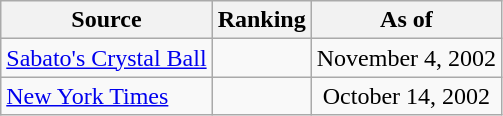<table class="wikitable" style="text-align:center">
<tr>
<th>Source</th>
<th>Ranking</th>
<th>As of</th>
</tr>
<tr>
<td align=left><a href='#'>Sabato's Crystal Ball</a></td>
<td></td>
<td>November 4, 2002</td>
</tr>
<tr>
<td align=left><a href='#'>New York Times</a></td>
<td></td>
<td>October 14, 2002</td>
</tr>
</table>
